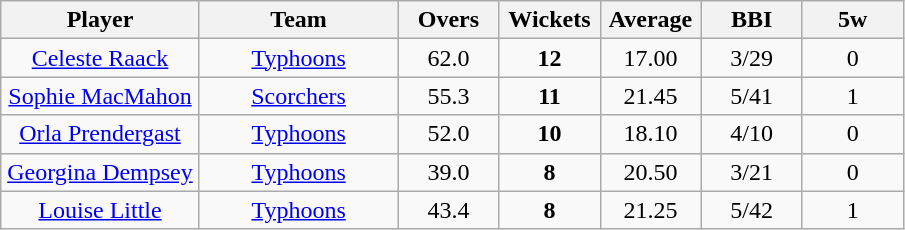<table class="wikitable" style="text-align:center">
<tr>
<th width=125>Player</th>
<th width=125>Team</th>
<th width=60>Overs</th>
<th width=60>Wickets</th>
<th width=60>Average</th>
<th width=60>BBI</th>
<th width=60>5w</th>
</tr>
<tr>
<td><a href='#'>Celeste Raack</a></td>
<td><a href='#'>Typhoons</a></td>
<td>62.0</td>
<td><strong>12</strong></td>
<td>17.00</td>
<td>3/29</td>
<td>0</td>
</tr>
<tr>
<td><a href='#'>Sophie MacMahon</a></td>
<td><a href='#'>Scorchers</a></td>
<td>55.3</td>
<td><strong>11</strong></td>
<td>21.45</td>
<td>5/41</td>
<td>1</td>
</tr>
<tr>
<td><a href='#'>Orla Prendergast</a></td>
<td><a href='#'>Typhoons</a></td>
<td>52.0</td>
<td><strong>10</strong></td>
<td>18.10</td>
<td>4/10</td>
<td>0</td>
</tr>
<tr>
<td><a href='#'>Georgina Dempsey</a></td>
<td><a href='#'>Typhoons</a></td>
<td>39.0</td>
<td><strong>8</strong></td>
<td>20.50</td>
<td>3/21</td>
<td>0</td>
</tr>
<tr>
<td><a href='#'>Louise Little</a></td>
<td><a href='#'>Typhoons</a></td>
<td>43.4</td>
<td><strong>8</strong></td>
<td>21.25</td>
<td>5/42</td>
<td>1</td>
</tr>
</table>
